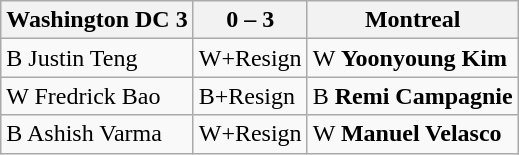<table class="wikitable">
<tr>
<th>Washington DC 3</th>
<th>0 – 3</th>
<th>Montreal</th>
</tr>
<tr>
<td>B Justin Teng</td>
<td>W+Resign</td>
<td>W <strong>Yoonyoung Kim</strong></td>
</tr>
<tr>
<td>W Fredrick Bao</td>
<td>B+Resign</td>
<td>B <strong>Remi Campagnie</strong></td>
</tr>
<tr>
<td>B Ashish Varma</td>
<td>W+Resign</td>
<td>W <strong>Manuel Velasco</strong></td>
</tr>
</table>
